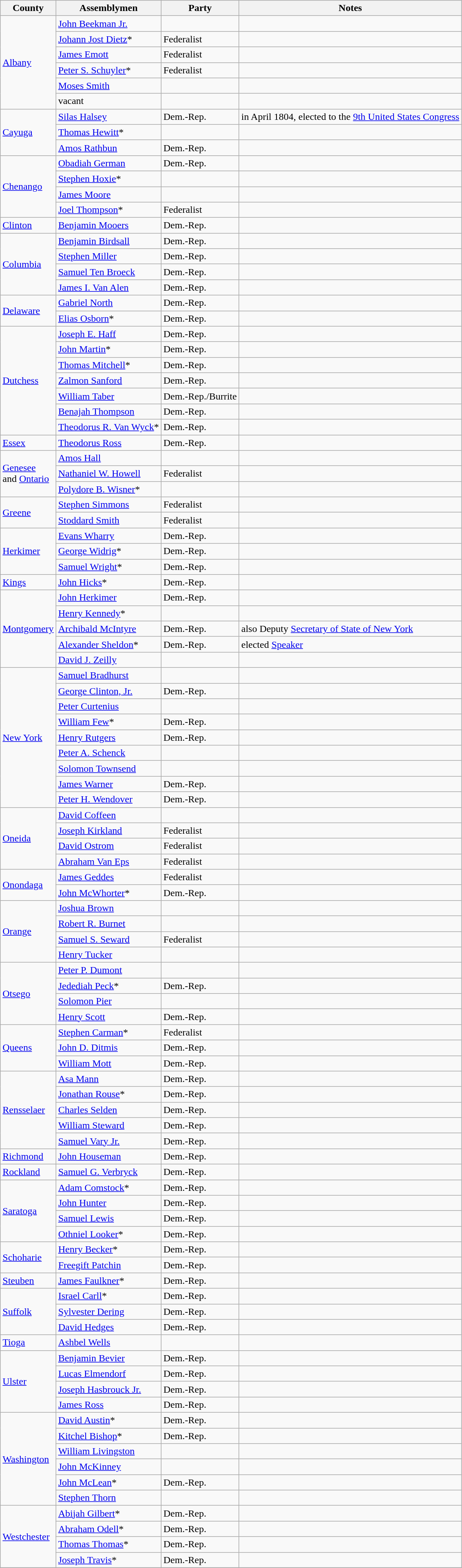<table class=wikitable>
<tr>
<th>County</th>
<th>Assemblymen</th>
<th>Party</th>
<th>Notes</th>
</tr>
<tr>
<td rowspan="6"><a href='#'>Albany</a></td>
<td><a href='#'>John Beekman Jr.</a></td>
<td></td>
<td></td>
</tr>
<tr>
<td><a href='#'>Johann Jost Dietz</a>*</td>
<td>Federalist</td>
<td></td>
</tr>
<tr>
<td><a href='#'>James Emott</a></td>
<td>Federalist</td>
<td></td>
</tr>
<tr>
<td><a href='#'>Peter S. Schuyler</a>*</td>
<td>Federalist</td>
<td></td>
</tr>
<tr>
<td><a href='#'>Moses Smith</a></td>
<td></td>
<td></td>
</tr>
<tr>
<td>vacant</td>
<td></td>
<td></td>
</tr>
<tr>
<td rowspan="3"><a href='#'>Cayuga</a></td>
<td><a href='#'>Silas Halsey</a></td>
<td>Dem.-Rep.</td>
<td>in April 1804, elected to the <a href='#'>9th United States Congress</a></td>
</tr>
<tr>
<td><a href='#'>Thomas Hewitt</a>*</td>
<td></td>
<td></td>
</tr>
<tr>
<td><a href='#'>Amos Rathbun</a></td>
<td>Dem.-Rep.</td>
<td></td>
</tr>
<tr>
<td rowspan="4"><a href='#'>Chenango</a></td>
<td><a href='#'>Obadiah German</a></td>
<td>Dem.-Rep.</td>
<td></td>
</tr>
<tr>
<td><a href='#'>Stephen Hoxie</a>*</td>
<td></td>
<td></td>
</tr>
<tr>
<td><a href='#'>James Moore</a></td>
<td></td>
<td></td>
</tr>
<tr>
<td><a href='#'>Joel Thompson</a>*</td>
<td>Federalist</td>
<td></td>
</tr>
<tr>
<td><a href='#'>Clinton</a></td>
<td><a href='#'>Benjamin Mooers</a></td>
<td>Dem.-Rep.</td>
<td></td>
</tr>
<tr>
<td rowspan="4"><a href='#'>Columbia</a></td>
<td><a href='#'>Benjamin Birdsall</a></td>
<td>Dem.-Rep.</td>
<td></td>
</tr>
<tr>
<td><a href='#'>Stephen Miller</a></td>
<td>Dem.-Rep.</td>
<td></td>
</tr>
<tr>
<td><a href='#'>Samuel Ten Broeck</a></td>
<td>Dem.-Rep.</td>
<td></td>
</tr>
<tr>
<td><a href='#'>James I. Van Alen</a></td>
<td>Dem.-Rep.</td>
<td></td>
</tr>
<tr>
<td rowspan="2"><a href='#'>Delaware</a></td>
<td><a href='#'>Gabriel North</a></td>
<td>Dem.-Rep.</td>
<td></td>
</tr>
<tr>
<td><a href='#'>Elias Osborn</a>*</td>
<td>Dem.-Rep.</td>
<td></td>
</tr>
<tr>
<td rowspan="7"><a href='#'>Dutchess</a></td>
<td><a href='#'>Joseph E. Haff</a></td>
<td>Dem.-Rep.</td>
<td></td>
</tr>
<tr>
<td><a href='#'>John Martin</a>*</td>
<td>Dem.-Rep.</td>
<td></td>
</tr>
<tr>
<td><a href='#'>Thomas Mitchell</a>*</td>
<td>Dem.-Rep.</td>
<td></td>
</tr>
<tr>
<td><a href='#'>Zalmon Sanford</a></td>
<td>Dem.-Rep.</td>
<td></td>
</tr>
<tr>
<td><a href='#'>William Taber</a></td>
<td>Dem.-Rep./Burrite</td>
<td></td>
</tr>
<tr>
<td><a href='#'>Benajah Thompson</a></td>
<td>Dem.-Rep.</td>
<td></td>
</tr>
<tr>
<td><a href='#'>Theodorus R. Van Wyck</a>*</td>
<td>Dem.-Rep.</td>
<td></td>
</tr>
<tr>
<td><a href='#'>Essex</a></td>
<td><a href='#'>Theodorus Ross</a></td>
<td>Dem.-Rep.</td>
<td></td>
</tr>
<tr>
<td rowspan="3"><a href='#'>Genesee</a> <br>and <a href='#'>Ontario</a></td>
<td><a href='#'>Amos Hall</a></td>
<td></td>
<td></td>
</tr>
<tr>
<td><a href='#'>Nathaniel W. Howell</a></td>
<td>Federalist</td>
<td></td>
</tr>
<tr>
<td><a href='#'>Polydore B. Wisner</a>*</td>
<td></td>
<td></td>
</tr>
<tr>
<td rowspan="2"><a href='#'>Greene</a></td>
<td><a href='#'>Stephen Simmons</a></td>
<td>Federalist</td>
<td></td>
</tr>
<tr>
<td><a href='#'>Stoddard Smith</a></td>
<td>Federalist</td>
<td></td>
</tr>
<tr>
<td rowspan="3"><a href='#'>Herkimer</a></td>
<td><a href='#'>Evans Wharry</a></td>
<td>Dem.-Rep.</td>
<td></td>
</tr>
<tr>
<td><a href='#'>George Widrig</a>*</td>
<td>Dem.-Rep.</td>
<td></td>
</tr>
<tr>
<td><a href='#'>Samuel Wright</a>*</td>
<td>Dem.-Rep.</td>
<td></td>
</tr>
<tr>
<td><a href='#'>Kings</a></td>
<td><a href='#'>John Hicks</a>*</td>
<td>Dem.-Rep.</td>
<td></td>
</tr>
<tr>
<td rowspan="5"><a href='#'>Montgomery</a></td>
<td><a href='#'>John Herkimer</a></td>
<td>Dem.-Rep.</td>
<td></td>
</tr>
<tr>
<td><a href='#'>Henry Kennedy</a>*</td>
<td></td>
<td></td>
</tr>
<tr>
<td><a href='#'>Archibald McIntyre</a></td>
<td>Dem.-Rep.</td>
<td>also Deputy <a href='#'>Secretary of State of New York</a></td>
</tr>
<tr>
<td><a href='#'>Alexander Sheldon</a>*</td>
<td>Dem.-Rep.</td>
<td>elected <a href='#'>Speaker</a></td>
</tr>
<tr>
<td><a href='#'>David J. Zeilly</a></td>
<td></td>
<td></td>
</tr>
<tr>
<td rowspan="9"><a href='#'>New York</a></td>
<td><a href='#'>Samuel Bradhurst</a></td>
<td></td>
<td></td>
</tr>
<tr>
<td><a href='#'>George Clinton, Jr.</a></td>
<td>Dem.-Rep.</td>
<td></td>
</tr>
<tr>
<td><a href='#'>Peter Curtenius</a></td>
<td></td>
<td></td>
</tr>
<tr>
<td><a href='#'>William Few</a>*</td>
<td>Dem.-Rep.</td>
<td></td>
</tr>
<tr>
<td><a href='#'>Henry Rutgers</a></td>
<td>Dem.-Rep.</td>
<td></td>
</tr>
<tr>
<td><a href='#'>Peter A. Schenck</a></td>
<td></td>
<td></td>
</tr>
<tr>
<td><a href='#'>Solomon Townsend</a></td>
<td></td>
<td></td>
</tr>
<tr>
<td><a href='#'>James Warner</a></td>
<td>Dem.-Rep.</td>
<td></td>
</tr>
<tr>
<td><a href='#'>Peter H. Wendover</a></td>
<td>Dem.-Rep.</td>
<td></td>
</tr>
<tr>
<td rowspan="4"><a href='#'>Oneida</a></td>
<td><a href='#'>David Coffeen</a></td>
<td></td>
<td></td>
</tr>
<tr>
<td><a href='#'>Joseph Kirkland</a></td>
<td>Federalist</td>
<td></td>
</tr>
<tr>
<td><a href='#'>David Ostrom</a></td>
<td>Federalist</td>
<td></td>
</tr>
<tr>
<td><a href='#'>Abraham Van Eps</a></td>
<td>Federalist</td>
<td></td>
</tr>
<tr>
<td rowspan="2"><a href='#'>Onondaga</a></td>
<td><a href='#'>James Geddes</a></td>
<td>Federalist</td>
<td></td>
</tr>
<tr>
<td><a href='#'>John McWhorter</a>*</td>
<td>Dem.-Rep.</td>
<td></td>
</tr>
<tr>
<td rowspan="4"><a href='#'>Orange</a></td>
<td><a href='#'>Joshua Brown</a></td>
<td></td>
<td></td>
</tr>
<tr>
<td><a href='#'>Robert R. Burnet</a></td>
<td></td>
<td></td>
</tr>
<tr>
<td><a href='#'>Samuel S. Seward</a></td>
<td>Federalist</td>
<td></td>
</tr>
<tr>
<td><a href='#'>Henry Tucker</a></td>
<td></td>
<td></td>
</tr>
<tr>
<td rowspan="4"><a href='#'>Otsego</a></td>
<td><a href='#'>Peter P. Dumont</a></td>
<td></td>
<td></td>
</tr>
<tr>
<td><a href='#'>Jedediah Peck</a>*</td>
<td>Dem.-Rep.</td>
<td></td>
</tr>
<tr>
<td><a href='#'>Solomon Pier</a></td>
<td></td>
<td></td>
</tr>
<tr>
<td><a href='#'>Henry Scott</a></td>
<td>Dem.-Rep.</td>
<td></td>
</tr>
<tr>
<td rowspan="3"><a href='#'>Queens</a></td>
<td><a href='#'>Stephen Carman</a>*</td>
<td>Federalist</td>
<td></td>
</tr>
<tr>
<td><a href='#'>John D. Ditmis</a></td>
<td>Dem.-Rep.</td>
<td></td>
</tr>
<tr>
<td><a href='#'>William Mott</a></td>
<td>Dem.-Rep.</td>
<td></td>
</tr>
<tr>
<td rowspan="5"><a href='#'>Rensselaer</a></td>
<td><a href='#'>Asa Mann</a></td>
<td>Dem.-Rep.</td>
<td></td>
</tr>
<tr>
<td><a href='#'>Jonathan Rouse</a>*</td>
<td>Dem.-Rep.</td>
<td></td>
</tr>
<tr>
<td><a href='#'>Charles Selden</a></td>
<td>Dem.-Rep.</td>
<td></td>
</tr>
<tr>
<td><a href='#'>William Steward</a></td>
<td>Dem.-Rep.</td>
<td></td>
</tr>
<tr>
<td><a href='#'>Samuel Vary Jr.</a></td>
<td>Dem.-Rep.</td>
<td></td>
</tr>
<tr>
<td><a href='#'>Richmond</a></td>
<td><a href='#'>John Houseman</a></td>
<td>Dem.-Rep.</td>
<td></td>
</tr>
<tr>
<td><a href='#'>Rockland</a></td>
<td><a href='#'>Samuel G. Verbryck</a></td>
<td>Dem.-Rep.</td>
<td></td>
</tr>
<tr>
<td rowspan="4"><a href='#'>Saratoga</a></td>
<td><a href='#'>Adam Comstock</a>*</td>
<td>Dem.-Rep.</td>
<td></td>
</tr>
<tr>
<td><a href='#'>John Hunter</a></td>
<td>Dem.-Rep.</td>
<td></td>
</tr>
<tr>
<td><a href='#'>Samuel Lewis</a></td>
<td>Dem.-Rep.</td>
<td></td>
</tr>
<tr>
<td><a href='#'>Othniel Looker</a>*</td>
<td>Dem.-Rep.</td>
<td></td>
</tr>
<tr>
<td rowspan="2"><a href='#'>Schoharie</a></td>
<td><a href='#'>Henry Becker</a>*</td>
<td>Dem.-Rep.</td>
<td></td>
</tr>
<tr>
<td><a href='#'>Freegift Patchin</a></td>
<td>Dem.-Rep.</td>
<td></td>
</tr>
<tr>
<td><a href='#'>Steuben</a></td>
<td><a href='#'>James Faulkner</a>*</td>
<td>Dem.-Rep.</td>
<td></td>
</tr>
<tr>
<td rowspan="3"><a href='#'>Suffolk</a></td>
<td><a href='#'>Israel Carll</a>*</td>
<td>Dem.-Rep.</td>
<td></td>
</tr>
<tr>
<td><a href='#'>Sylvester Dering</a></td>
<td>Dem.-Rep.</td>
<td></td>
</tr>
<tr>
<td><a href='#'>David Hedges</a></td>
<td>Dem.-Rep.</td>
<td></td>
</tr>
<tr>
<td><a href='#'>Tioga</a></td>
<td><a href='#'>Ashbel Wells</a></td>
<td></td>
<td></td>
</tr>
<tr>
<td rowspan="4"><a href='#'>Ulster</a></td>
<td><a href='#'>Benjamin Bevier</a></td>
<td>Dem.-Rep.</td>
<td></td>
</tr>
<tr>
<td><a href='#'>Lucas Elmendorf</a></td>
<td>Dem.-Rep.</td>
<td></td>
</tr>
<tr>
<td><a href='#'>Joseph Hasbrouck Jr.</a></td>
<td>Dem.-Rep.</td>
<td></td>
</tr>
<tr>
<td><a href='#'>James Ross</a></td>
<td>Dem.-Rep.</td>
<td></td>
</tr>
<tr>
<td rowspan="6"><a href='#'>Washington</a></td>
<td><a href='#'>David Austin</a>*</td>
<td>Dem.-Rep.</td>
<td></td>
</tr>
<tr>
<td><a href='#'>Kitchel Bishop</a>*</td>
<td>Dem.-Rep.</td>
<td></td>
</tr>
<tr>
<td><a href='#'>William Livingston</a></td>
<td></td>
<td></td>
</tr>
<tr>
<td><a href='#'>John McKinney</a></td>
<td></td>
<td></td>
</tr>
<tr>
<td><a href='#'>John McLean</a>*</td>
<td>Dem.-Rep.</td>
<td></td>
</tr>
<tr>
<td><a href='#'>Stephen Thorn</a></td>
<td></td>
<td></td>
</tr>
<tr>
<td rowspan="4"><a href='#'>Westchester</a></td>
<td><a href='#'>Abijah Gilbert</a>*</td>
<td>Dem.-Rep.</td>
<td></td>
</tr>
<tr>
<td><a href='#'>Abraham Odell</a>*</td>
<td>Dem.-Rep.</td>
<td></td>
</tr>
<tr>
<td><a href='#'>Thomas Thomas</a>*</td>
<td>Dem.-Rep.</td>
<td></td>
</tr>
<tr>
<td><a href='#'>Joseph Travis</a>*</td>
<td>Dem.-Rep.</td>
<td></td>
</tr>
<tr>
</tr>
</table>
